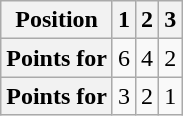<table class="wikitable floatleft" style="text-align: center">
<tr>
<th scope="col">Position</th>
<th scope="col">1</th>
<th scope="col">2</th>
<th scope="col">3</th>
</tr>
<tr>
<th scope="row">Points for </th>
<td>6</td>
<td>4</td>
<td>2</td>
</tr>
<tr>
<th scope="row">Points for </th>
<td>3</td>
<td>2</td>
<td>1</td>
</tr>
</table>
